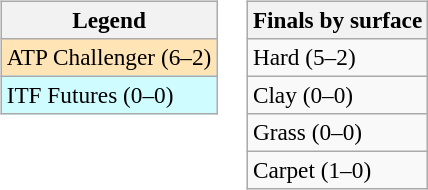<table>
<tr valign=top>
<td><br><table class=wikitable style=font-size:97%>
<tr>
<th>Legend</th>
</tr>
<tr bgcolor=moccasin>
<td>ATP Challenger (6–2)</td>
</tr>
<tr bgcolor=cffcff>
<td>ITF Futures (0–0)</td>
</tr>
</table>
</td>
<td><br><table class=wikitable style=font-size:97%>
<tr>
<th>Finals by surface</th>
</tr>
<tr>
<td>Hard (5–2)</td>
</tr>
<tr>
<td>Clay (0–0)</td>
</tr>
<tr>
<td>Grass (0–0)</td>
</tr>
<tr>
<td>Carpet (1–0)</td>
</tr>
</table>
</td>
</tr>
</table>
